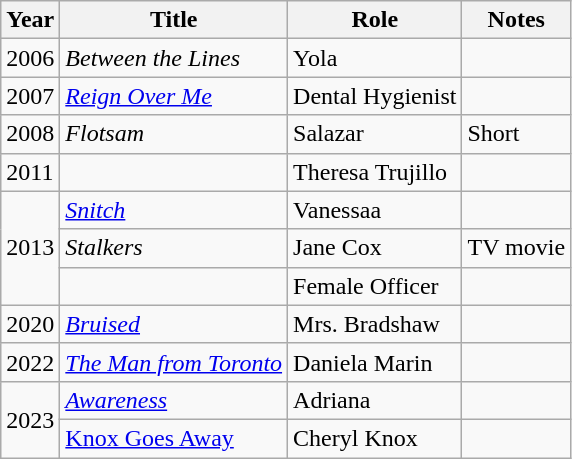<table class="wikitable sortable">
<tr>
<th>Year</th>
<th>Title</th>
<th>Role</th>
<th>Notes</th>
</tr>
<tr>
<td>2006</td>
<td><em>Between the Lines</em></td>
<td>Yola</td>
<td></td>
</tr>
<tr>
<td>2007</td>
<td><em><a href='#'>Reign Over Me</a></em></td>
<td>Dental Hygienist</td>
<td></td>
</tr>
<tr>
<td>2008</td>
<td><em>Flotsam</em></td>
<td>Salazar</td>
<td>Short</td>
</tr>
<tr>
<td>2011</td>
<td><em></em></td>
<td>Theresa Trujillo</td>
<td></td>
</tr>
<tr>
<td rowspan="3">2013</td>
<td><em><a href='#'>Snitch</a></em></td>
<td>Vanessaa</td>
<td></td>
</tr>
<tr>
<td><em>Stalkers</em></td>
<td>Jane Cox</td>
<td>TV movie</td>
</tr>
<tr>
<td><em></em></td>
<td>Female Officer</td>
<td></td>
</tr>
<tr>
<td>2020</td>
<td><em><a href='#'>Bruised</a></em></td>
<td>Mrs. Bradshaw</td>
<td></td>
</tr>
<tr>
<td>2022</td>
<td><em><a href='#'>The Man from Toronto</a></em></td>
<td>Daniela Marin</td>
<td></td>
</tr>
<tr>
<td rowspan="2">2023</td>
<td><em><a href='#'>Awareness</a></td>
<td>Adriana</td>
<td></td>
</tr>
<tr>
<td></em><a href='#'>Knox Goes Away</a><em></td>
<td>Cheryl Knox</td>
<td></td>
</tr>
</table>
